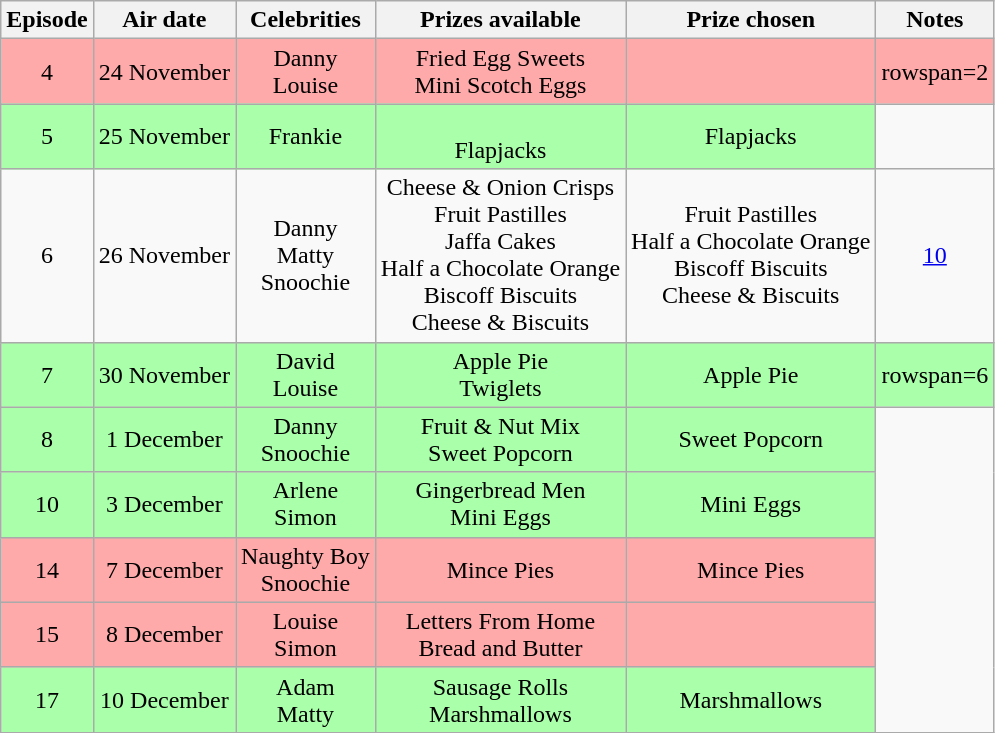<table class=wikitable style="text-align:center">
<tr>
<th>Episode</th>
<th>Air date</th>
<th>Celebrities</th>
<th>Prizes available</th>
<th>Prize chosen</th>
<th>Notes</th>
</tr>
<tr style="background:#ffaaaa;">
<td>4</td>
<td>24 November</td>
<td>Danny<br>Louise</td>
<td>Fried Egg Sweets<br>Mini Scotch Eggs</td>
<td></td>
<td>rowspan=2</td>
</tr>
<tr style="background:#aaffaa;">
<td>5</td>
<td>25 November</td>
<td>Frankie<br></td>
<td><br>Flapjacks</td>
<td>Flapjacks</td>
</tr>
<tr>
<td>6</td>
<td>26 November</td>
<td>Danny<br>Matty<br>Snoochie</td>
<td>Cheese & Onion Crisps<br>Fruit Pastilles<br>Jaffa Cakes<br>Half a Chocolate Orange<br>Biscoff Biscuits<br>Cheese & Biscuits</td>
<td>Fruit Pastilles<br>Half a Chocolate Orange<br>Biscoff Biscuits<br>Cheese & Biscuits</td>
<td><a href='#'>10</a></td>
</tr>
<tr style="background:#aaffaa;">
<td>7</td>
<td>30 November</td>
<td>David<br>Louise</td>
<td>Apple Pie<br>Twiglets</td>
<td>Apple Pie</td>
<td>rowspan=6</td>
</tr>
<tr style="background:#aaffaa;">
<td>8</td>
<td>1 December</td>
<td>Danny<br>Snoochie</td>
<td>Fruit & Nut Mix<br>Sweet Popcorn</td>
<td>Sweet Popcorn</td>
</tr>
<tr style="background:#aaffaa;">
<td>10</td>
<td>3 December</td>
<td>Arlene<br>Simon</td>
<td>Gingerbread Men<br>Mini Eggs</td>
<td>Mini Eggs</td>
</tr>
<tr style="background:#ffaaaa;">
<td>14</td>
<td>7 December</td>
<td>Naughty Boy<br>Snoochie</td>
<td>Mince Pies<br></td>
<td>Mince Pies</td>
</tr>
<tr style="background:#ffaaaa;">
<td>15</td>
<td>8 December</td>
<td>Louise<br>Simon</td>
<td>Letters From Home<br>Bread and Butter</td>
<td></td>
</tr>
<tr style="background:#aaffaa;">
<td>17</td>
<td>10 December</td>
<td>Adam<br>Matty</td>
<td>Sausage Rolls<br>Marshmallows</td>
<td>Marshmallows</td>
</tr>
<tr>
</tr>
</table>
